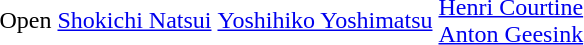<table>
<tr>
<td>Open</td>
<td> <a href='#'>Shokichi Natsui</a></td>
<td> <a href='#'>Yoshihiko Yoshimatsu</a></td>
<td> <a href='#'>Henri Courtine</a> <br>  <a href='#'>Anton Geesink</a></td>
</tr>
</table>
